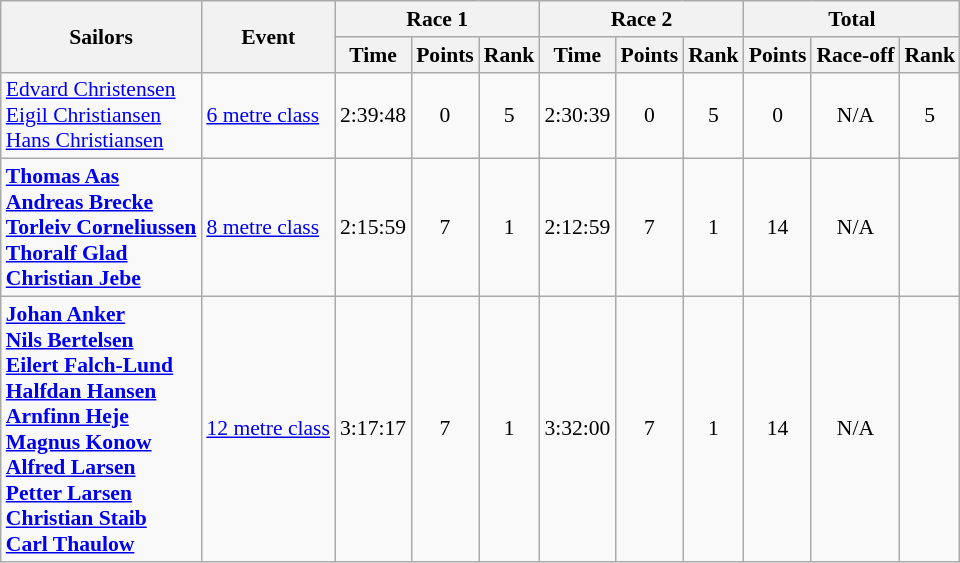<table class=wikitable style="font-size:90%">
<tr>
<th rowspan=2>Sailors</th>
<th rowspan=2>Event</th>
<th colspan=3>Race 1</th>
<th colspan=3>Race 2</th>
<th colspan=3>Total</th>
</tr>
<tr>
<th>Time</th>
<th>Points</th>
<th>Rank</th>
<th>Time</th>
<th>Points</th>
<th>Rank</th>
<th>Points</th>
<th>Race-off</th>
<th>Rank</th>
</tr>
<tr>
<td><a href='#'>Edvard Christensen</a> <br> <a href='#'>Eigil Christiansen</a> <br> <a href='#'>Hans Christiansen</a></td>
<td><a href='#'>6 metre class</a></td>
<td align=center>2:39:48</td>
<td align=center>0</td>
<td align=center>5</td>
<td align=center>2:30:39</td>
<td align=center>0</td>
<td align=center>5</td>
<td align=center>0</td>
<td align=center>N/A</td>
<td align=center>5</td>
</tr>
<tr>
<td><strong><a href='#'>Thomas Aas</a> <br> <a href='#'>Andreas Brecke</a> <br> <a href='#'>Torleiv Corneliussen</a> <br> <a href='#'>Thoralf Glad</a> <br> <a href='#'>Christian Jebe</a></strong></td>
<td><a href='#'>8 metre class</a></td>
<td align=center>2:15:59</td>
<td align=center>7</td>
<td align=center>1</td>
<td align=center>2:12:59</td>
<td align=center>7</td>
<td align=center>1</td>
<td align=center>14</td>
<td align=center>N/A</td>
<td align=center></td>
</tr>
<tr>
<td><strong><a href='#'>Johan Anker</a> <br> <a href='#'>Nils Bertelsen</a> <br> <a href='#'>Eilert Falch-Lund</a> <br> <a href='#'>Halfdan Hansen</a> <br> <a href='#'>Arnfinn Heje</a> <br> <a href='#'>Magnus Konow</a> <br> <a href='#'>Alfred Larsen</a> <br> <a href='#'>Petter Larsen</a> <br> <a href='#'>Christian Staib</a> <br> <a href='#'>Carl Thaulow</a></strong></td>
<td><a href='#'>12 metre class</a></td>
<td align=center>3:17:17</td>
<td align=center>7</td>
<td align=center>1</td>
<td align=center>3:32:00</td>
<td align=center>7</td>
<td align=center>1</td>
<td align=center>14</td>
<td align=center>N/A</td>
<td align=center></td>
</tr>
</table>
